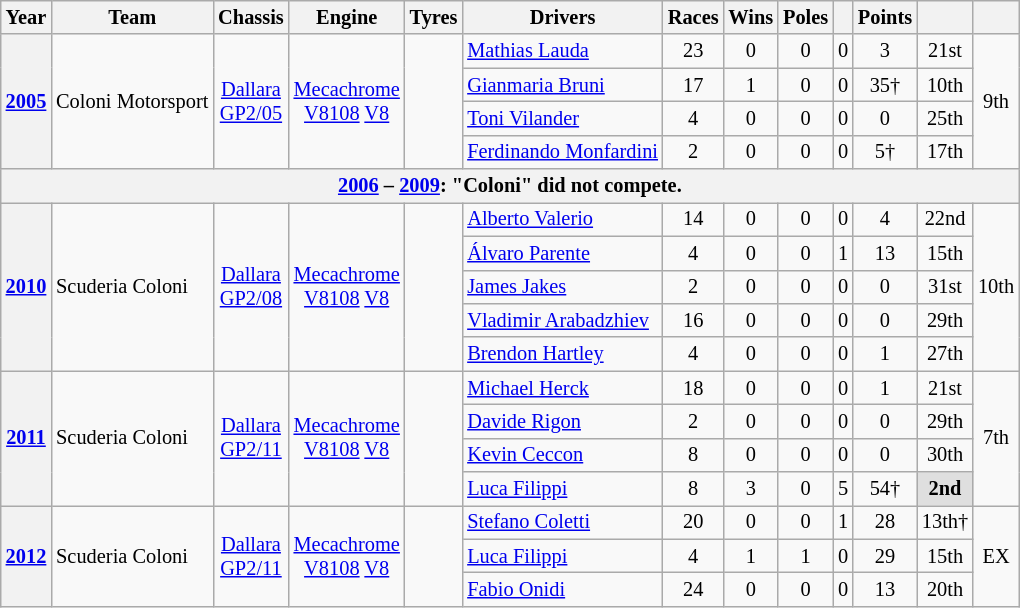<table class="wikitable" style="text-align:center; font-size:85%">
<tr>
<th>Year</th>
<th>Team</th>
<th>Chassis</th>
<th>Engine</th>
<th>Tyres</th>
<th>Drivers</th>
<th>Races</th>
<th>Wins</th>
<th>Poles</th>
<th></th>
<th>Points</th>
<th></th>
<th></th>
</tr>
<tr>
<th rowspan="4"><a href='#'>2005</a></th>
<td rowspan="4" align="left"> Coloni Motorsport</td>
<td rowspan=4><a href='#'>Dallara</a><br><a href='#'>GP2/05</a></td>
<td rowspan=4><a href='#'>Mecachrome</a><br><a href='#'>V8108</a> <a href='#'>V8</a></td>
<td rowspan=4></td>
<td align="left"> <a href='#'>Mathias Lauda</a></td>
<td>23</td>
<td>0</td>
<td>0</td>
<td>0</td>
<td>3</td>
<td>21st</td>
<td rowspan="4">9th</td>
</tr>
<tr>
<td align="left"> <a href='#'>Gianmaria Bruni</a></td>
<td>17</td>
<td>1</td>
<td>0</td>
<td>0</td>
<td>35†</td>
<td>10th</td>
</tr>
<tr>
<td align="left"> <a href='#'>Toni Vilander</a></td>
<td>4</td>
<td>0</td>
<td>0</td>
<td>0</td>
<td>0</td>
<td>25th</td>
</tr>
<tr>
<td align="left"> <a href='#'>Ferdinando Monfardini</a></td>
<td>2</td>
<td>0</td>
<td>0</td>
<td>0</td>
<td>5†</td>
<td>17th</td>
</tr>
<tr>
<th colspan=13><a href='#'>2006</a> – <a href='#'>2009</a>: "Coloni" did not compete.</th>
</tr>
<tr>
<th rowspan="5"><a href='#'>2010</a></th>
<td rowspan="5" align="left"> Scuderia Coloni</td>
<td rowspan=5><a href='#'>Dallara</a><br><a href='#'>GP2/08</a></td>
<td rowspan=5><a href='#'>Mecachrome</a><br><a href='#'>V8108</a> <a href='#'>V8</a></td>
<td rowspan=5></td>
<td align="left"> <a href='#'>Alberto Valerio</a></td>
<td>14</td>
<td>0</td>
<td>0</td>
<td>0</td>
<td>4</td>
<td>22nd</td>
<td rowspan="5">10th</td>
</tr>
<tr>
<td align="left"> <a href='#'>Álvaro Parente</a></td>
<td>4</td>
<td>0</td>
<td>0</td>
<td>1</td>
<td>13</td>
<td>15th</td>
</tr>
<tr>
<td align="left"> <a href='#'>James Jakes</a></td>
<td>2</td>
<td>0</td>
<td>0</td>
<td>0</td>
<td>0</td>
<td>31st</td>
</tr>
<tr>
<td align="left"> <a href='#'>Vladimir Arabadzhiev</a></td>
<td>16</td>
<td>0</td>
<td>0</td>
<td>0</td>
<td>0</td>
<td>29th</td>
</tr>
<tr>
<td align="left"> <a href='#'>Brendon Hartley</a></td>
<td>4</td>
<td>0</td>
<td>0</td>
<td>0</td>
<td>1</td>
<td>27th</td>
</tr>
<tr>
<th rowspan="4"><a href='#'>2011</a></th>
<td rowspan="4" align="left"> Scuderia Coloni</td>
<td rowspan=4><a href='#'>Dallara</a><br><a href='#'>GP2/11</a></td>
<td rowspan=4><a href='#'>Mecachrome</a><br><a href='#'>V8108</a> <a href='#'>V8</a></td>
<td rowspan=4></td>
<td align="left"> <a href='#'>Michael Herck</a></td>
<td>18</td>
<td>0</td>
<td>0</td>
<td>0</td>
<td>1</td>
<td>21st</td>
<td rowspan="4">7th</td>
</tr>
<tr>
<td align="left"> <a href='#'>Davide Rigon</a></td>
<td>2</td>
<td>0</td>
<td>0</td>
<td>0</td>
<td>0</td>
<td>29th</td>
</tr>
<tr>
<td align="left"> <a href='#'>Kevin Ceccon</a></td>
<td>8</td>
<td>0</td>
<td>0</td>
<td>0</td>
<td>0</td>
<td>30th</td>
</tr>
<tr>
<td align="left"> <a href='#'>Luca Filippi</a></td>
<td>8</td>
<td>3</td>
<td>0</td>
<td>5</td>
<td>54†</td>
<td style="background:#DFDFDF;"><strong>2nd</strong></td>
</tr>
<tr>
<th rowspan="3"><a href='#'>2012</a></th>
<td rowspan="3" align="left"> Scuderia Coloni</td>
<td rowspan=3><a href='#'>Dallara</a><br><a href='#'>GP2/11</a></td>
<td rowspan=3><a href='#'>Mecachrome</a><br><a href='#'>V8108</a> <a href='#'>V8</a></td>
<td rowspan=3></td>
<td align="left"> <a href='#'>Stefano Coletti</a></td>
<td>20</td>
<td>0</td>
<td>0</td>
<td>1</td>
<td>28</td>
<td>13th†</td>
<td rowspan="3">EX</td>
</tr>
<tr>
<td align="left"> <a href='#'>Luca Filippi</a></td>
<td>4</td>
<td>1</td>
<td>1</td>
<td>0</td>
<td>29</td>
<td>15th</td>
</tr>
<tr>
<td align="left"> <a href='#'>Fabio Onidi</a></td>
<td>24</td>
<td>0</td>
<td>0</td>
<td>0</td>
<td>13</td>
<td>20th</td>
</tr>
</table>
